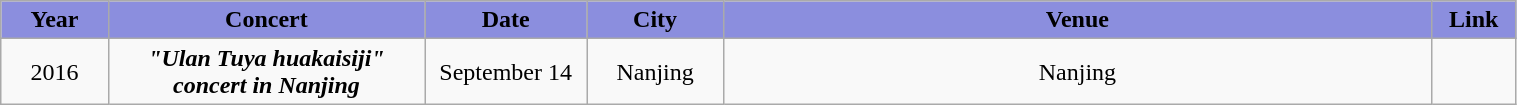<table class="wikitable sortable mw-collapsible" width="80%" style="text-align:center">
<tr align="center" style="background:#8B8EDE">
<td style="width:2%"><strong>Year</strong></td>
<td style="width:8%"><strong>Concert</strong></td>
<td style="width:2%"><strong>Date</strong></td>
<td style="width:2%"><strong>City</strong></td>
<td style="width:18%"><strong>Venue</strong></td>
<td style="width:1%"><strong>Link</strong></td>
</tr>
<tr>
<td rowspan="2">2016</td>
<td rowspan="2"><strong><em>"Ulan Tuya huakaisiji" concert in Nanjing</em></strong></td>
<td>September 14</td>
<td>Nanjing</td>
<td>Nanjing</td>
<td></td>
</tr>
</table>
